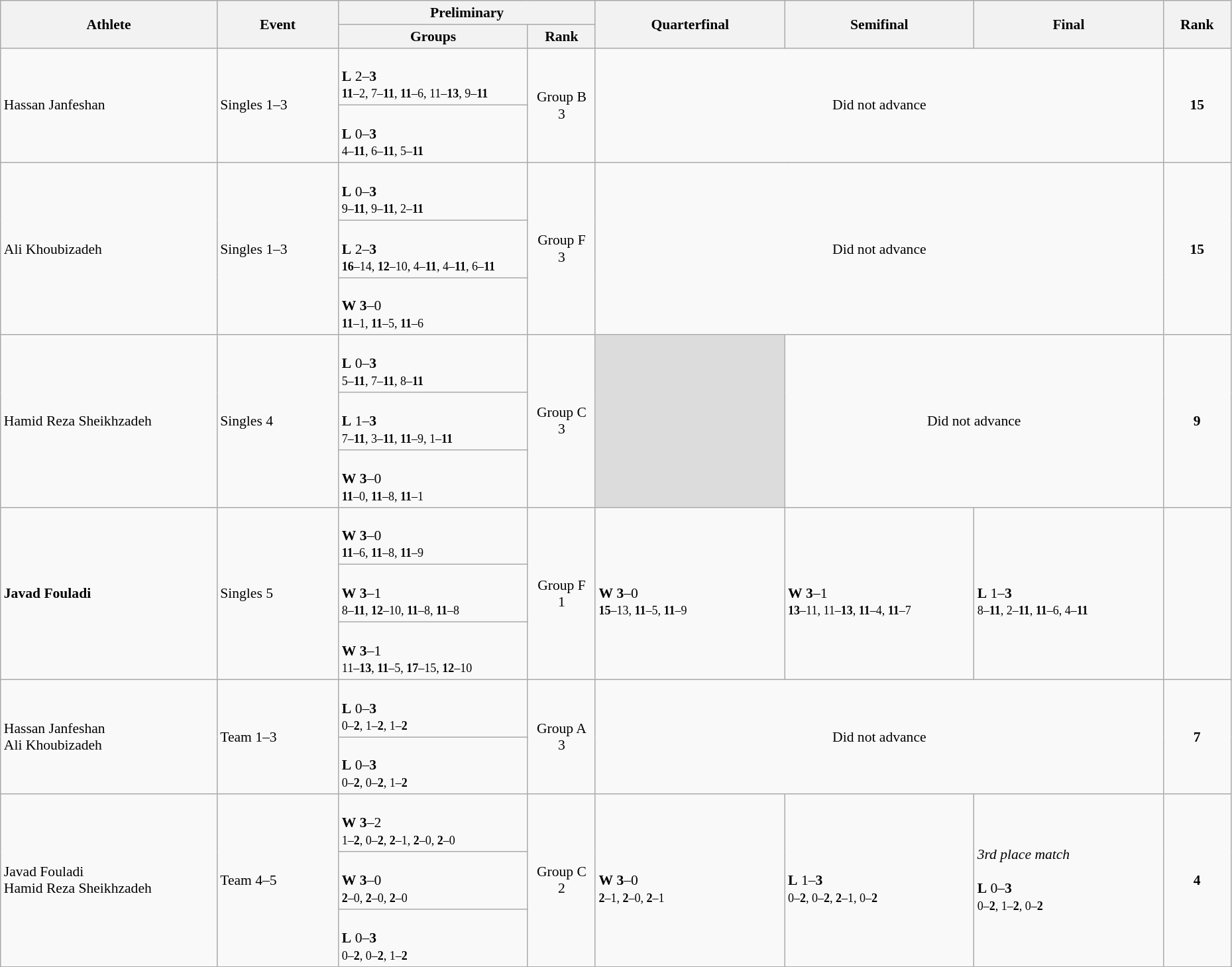<table class="wikitable" width="98%" style="text-align:left; font-size:90%">
<tr>
<th rowspan="2" width="16%">Athlete</th>
<th rowspan="2" width="9%">Event</th>
<th colspan="2">Preliminary</th>
<th rowspan="2" width="14%">Quarterfinal</th>
<th rowspan="2" width="14%">Semifinal</th>
<th rowspan="2" width="14%">Final</th>
<th rowspan="2" width="5%">Rank</th>
</tr>
<tr>
<th width="14%">Groups</th>
<th width="5%">Rank</th>
</tr>
<tr>
<td rowspan="2">Hassan Janfeshan</td>
<td rowspan="2">Singles 1–3</td>
<td><br><strong>L</strong> 2–<strong>3</strong><br><small><strong>11</strong>–2, 7–<strong>11</strong>, <strong>11</strong>–6, 11–<strong>13</strong>, 9–<strong>11</strong></small></td>
<td rowspan="2" align=center>Group B<br>3</td>
<td colspan=3 rowspan="2" align=center>Did not advance</td>
<td rowspan="2" align="center"><strong>15</strong></td>
</tr>
<tr>
<td><br><strong>L</strong> 0–<strong>3</strong><br><small>4–<strong>11</strong>, 6–<strong>11</strong>, 5–<strong>11</strong></small></td>
</tr>
<tr>
<td rowspan="3">Ali Khoubizadeh</td>
<td rowspan="3">Singles 1–3</td>
<td><br><strong>L</strong> 0–<strong>3</strong><br><small>9–<strong>11</strong>, 9–<strong>11</strong>, 2–<strong>11</strong></small></td>
<td rowspan="3" align=center>Group F<br>3</td>
<td colspan=3 rowspan="3" align=center>Did not advance</td>
<td rowspan="3" align="center"><strong>15</strong></td>
</tr>
<tr>
<td><br><strong>L</strong> 2–<strong>3</strong><br><small><strong>16</strong>–14, <strong>12</strong>–10, 4–<strong>11</strong>, 4–<strong>11</strong>, 6–<strong>11</strong></small></td>
</tr>
<tr>
<td><br><strong>W</strong> <strong>3</strong>–0<br><small><strong>11</strong>–1, <strong>11</strong>–5, <strong>11</strong>–6</small></td>
</tr>
<tr>
<td rowspan="3">Hamid Reza Sheikhzadeh</td>
<td rowspan="3">Singles 4</td>
<td><br><strong>L</strong> 0–<strong>3</strong><br><small>5–<strong>11</strong>, 7–<strong>11</strong>, 8–<strong>11</strong></small></td>
<td rowspan="3" align=center>Group C<br>3</td>
<td rowspan="3" bgcolor=#DCDCDC></td>
<td colspan=2 rowspan="3" align=center>Did not advance</td>
<td rowspan="3" align="center"><strong>9</strong></td>
</tr>
<tr>
<td><br><strong>L</strong> 1–<strong>3</strong><br><small>7–<strong>11</strong>, 3–<strong>11</strong>, <strong>11</strong>–9, 1–<strong>11</strong></small></td>
</tr>
<tr>
<td><br><strong>W</strong> <strong>3</strong>–0<br><small><strong>11</strong>–0, <strong>11</strong>–8, <strong>11</strong>–1</small></td>
</tr>
<tr>
<td rowspan="3"><strong>Javad Fouladi</strong></td>
<td rowspan="3">Singles 5</td>
<td><br><strong>W</strong> <strong>3</strong>–0<br><small><strong>11</strong>–6, <strong>11</strong>–8, <strong>11</strong>–9</small></td>
<td rowspan="3" align=center>Group F<br>1 <strong></strong></td>
<td rowspan="3"><br><strong>W</strong> <strong>3</strong>–0<br><small><strong>15</strong>–13, <strong>11</strong>–5, <strong>11</strong>–9</small></td>
<td rowspan="3"><br><strong>W</strong> <strong>3</strong>–1<br><small><strong>13</strong>–11, 11–<strong>13</strong>, <strong>11</strong>–4, <strong>11</strong>–7</small></td>
<td rowspan="3"><br><strong>L</strong> 1–<strong>3</strong><br><small>8–<strong>11</strong>, 2–<strong>11</strong>, <strong>11</strong>–6, 4–<strong>11</strong></small></td>
<td rowspan="3" align="center"></td>
</tr>
<tr>
<td><br><strong>W</strong> <strong>3</strong>–1<br><small>8–<strong>11</strong>, <strong>12</strong>–10, <strong>11</strong>–8, <strong>11</strong>–8</small></td>
</tr>
<tr>
<td><br><strong>W</strong> <strong>3</strong>–1<br><small>11–<strong>13</strong>, <strong>11</strong>–5, <strong>17</strong>–15, <strong>12</strong>–10</small></td>
</tr>
<tr>
<td rowspan="2">Hassan Janfeshan<br>Ali Khoubizadeh</td>
<td rowspan="2">Team 1–3</td>
<td><br><strong>L</strong> 0–<strong>3</strong><br><small>0–<strong>2</strong>, 1–<strong>2</strong>, 1–<strong>2</strong></small></td>
<td rowspan="2" align=center>Group A<br>3</td>
<td colspan=3 rowspan="2" align=center>Did not advance</td>
<td rowspan="2" align="center"><strong>7</strong></td>
</tr>
<tr>
<td><br><strong>L</strong> 0–<strong>3</strong><br><small>0–<strong>2</strong>, 0–<strong>2</strong>, 1–<strong>2</strong></small></td>
</tr>
<tr>
<td rowspan="3">Javad Fouladi<br>Hamid Reza Sheikhzadeh</td>
<td rowspan="3">Team 4–5</td>
<td><br><strong>W</strong> <strong>3</strong>–2<br><small>1–<strong>2</strong>, 0–<strong>2</strong>, <strong>2</strong>–1, <strong>2</strong>–0, <strong>2</strong>–0</small></td>
<td rowspan="3" align=center>Group C<br>2 <strong></strong></td>
<td rowspan="3"><br><strong>W</strong> <strong>3</strong>–0<br><small><strong>2</strong>–1, <strong>2</strong>–0, <strong>2</strong>–1</small></td>
<td rowspan="3"><br><strong>L</strong> 1–<strong>3</strong><br><small>0–<strong>2</strong>, 0–<strong>2</strong>, <strong>2</strong>–1, 0–<strong>2</strong></small></td>
<td rowspan="3"><em>3rd place match</em><br><br><strong>L</strong> 0–<strong>3</strong><br><small>0–<strong>2</strong>, 1–<strong>2</strong>, 0–<strong>2</strong></small></td>
<td rowspan="3" align="center"><strong>4</strong></td>
</tr>
<tr>
<td><br><strong>W</strong> <strong>3</strong>–0<br><small><strong>2</strong>–0, <strong>2</strong>–0, <strong>2</strong>–0</small></td>
</tr>
<tr>
<td><br><strong>L</strong> 0–<strong>3</strong><br><small>0–<strong>2</strong>, 0–<strong>2</strong>, 1–<strong>2</strong></small></td>
</tr>
</table>
